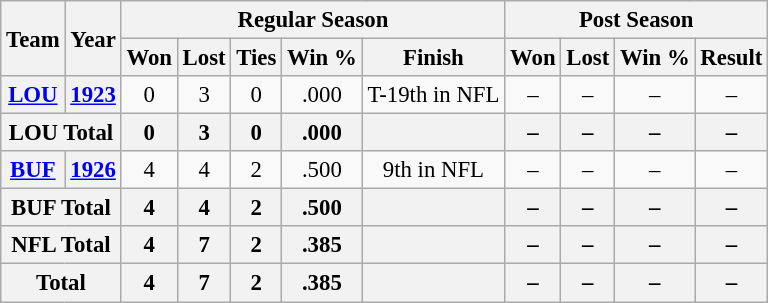<table class="wikitable" style="font-size: 95%; text-align:center;">
<tr>
<th rowspan="2">Team</th>
<th rowspan="2">Year</th>
<th colspan="5">Regular Season</th>
<th colspan="4">Post Season</th>
</tr>
<tr>
<th>Won</th>
<th>Lost</th>
<th>Ties</th>
<th>Win %</th>
<th>Finish</th>
<th>Won</th>
<th>Lost</th>
<th>Win %</th>
<th>Result</th>
</tr>
<tr>
<th><a href='#'>LOU</a></th>
<th><a href='#'>1923</a></th>
<td>0</td>
<td>3</td>
<td>0</td>
<td>.000</td>
<td>T-19th in NFL</td>
<td>–</td>
<td>–</td>
<td>–</td>
<td>–</td>
</tr>
<tr>
<th colspan="2">LOU Total</th>
<th>0</th>
<th>3</th>
<th>0</th>
<th>.000</th>
<th></th>
<th>–</th>
<th>–</th>
<th>–</th>
<th>–</th>
</tr>
<tr>
<th><a href='#'>BUF</a></th>
<th><a href='#'>1926</a></th>
<td>4</td>
<td>4</td>
<td>2</td>
<td>.500</td>
<td>9th in NFL</td>
<td>–</td>
<td>–</td>
<td>–</td>
<td>–</td>
</tr>
<tr>
<th colspan="2">BUF Total</th>
<th>4</th>
<th>4</th>
<th>2</th>
<th>.500</th>
<th></th>
<th>–</th>
<th>–</th>
<th>–</th>
<th>–</th>
</tr>
<tr>
<th colspan="2">NFL Total</th>
<th>4</th>
<th>7</th>
<th>2</th>
<th>.385</th>
<th></th>
<th>–</th>
<th>–</th>
<th>–</th>
<th>–</th>
</tr>
<tr>
<th colspan="2">Total</th>
<th>4</th>
<th>7</th>
<th>2</th>
<th>.385</th>
<th></th>
<th>–</th>
<th>–</th>
<th>–</th>
<th>–</th>
</tr>
</table>
